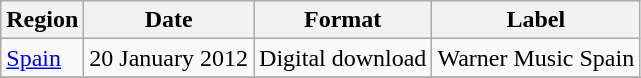<table class=wikitable>
<tr>
<th>Region</th>
<th>Date</th>
<th>Format</th>
<th>Label</th>
</tr>
<tr>
<td><a href='#'>Spain</a></td>
<td>20 January 2012</td>
<td>Digital download</td>
<td>Warner Music Spain</td>
</tr>
<tr>
</tr>
</table>
